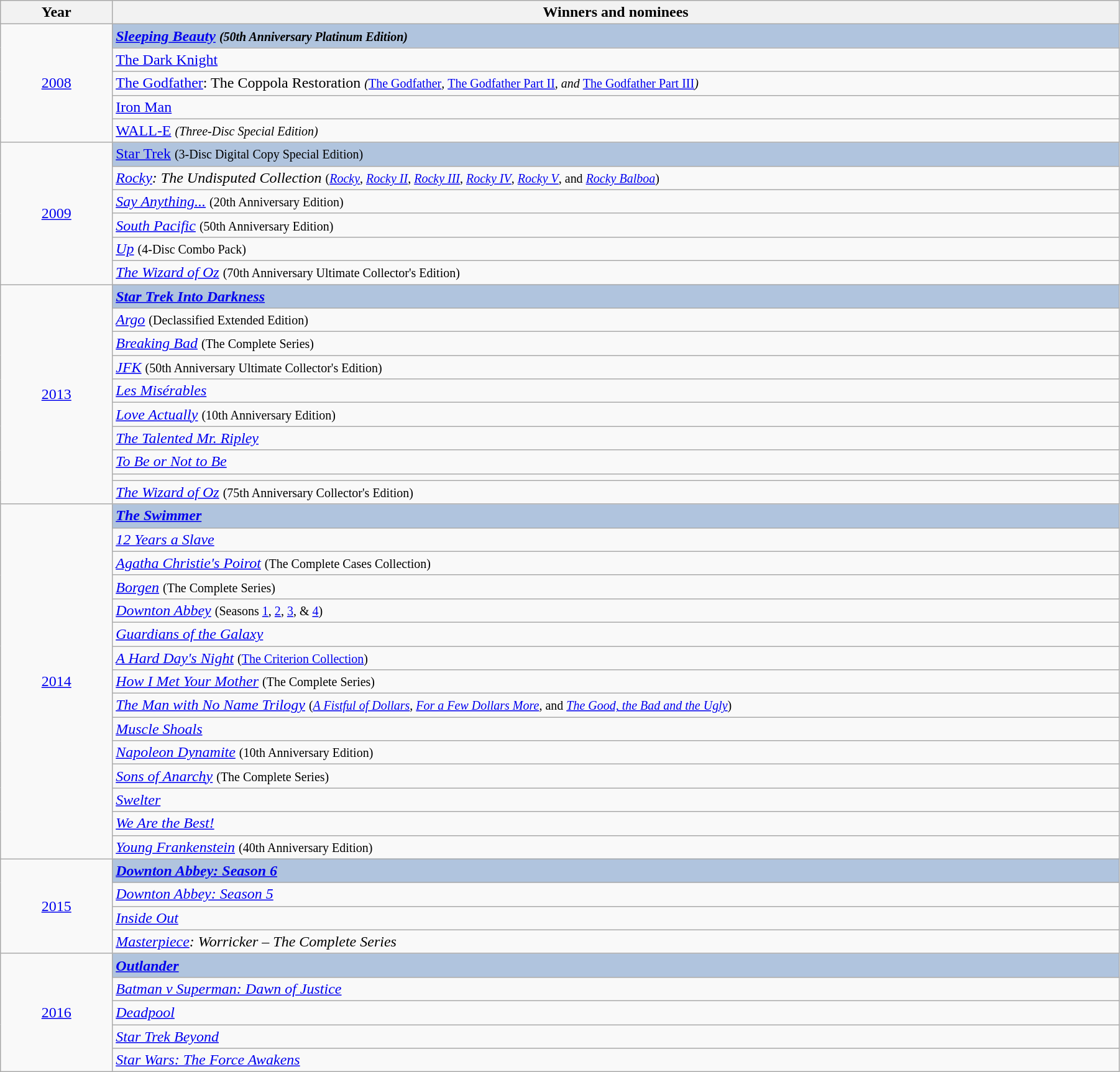<table class="wikitable" width="95%" cellpadding="5">
<tr>
<th width="10%">Year</th>
<th width="90%">Winners and nominees</th>
</tr>
<tr>
<td rowspan="5" style="text-align:center;"><a href='#'>2008</a><br></td>
<td style="background:#B0C4DE;"><strong><em><a href='#'>Sleeping Beauty</a><em> <small>(50th Anniversary Platinum Edition)</small><strong></td>
</tr>
<tr>
<td></em><a href='#'>The Dark Knight</a><em></td>
</tr>
<tr>
<td></em><a href='#'>The Godfather</a>: The Coppola Restoration<em> <small>(</em><a href='#'>The Godfather</a><em>, </em><a href='#'>The Godfather Part II</a><em>, and </em><a href='#'>The Godfather Part III</a><em>)</small></td>
</tr>
<tr>
<td></em><a href='#'>Iron Man</a><em></td>
</tr>
<tr>
<td></em><a href='#'>WALL-E</a><em> <small>(Three-Disc Special Edition)</small></td>
</tr>
<tr>
<td rowspan="6" style="text-align:center;"><a href='#'>2009</a><br></td>
<td style="background:#B0C4DE;"></em></strong><a href='#'>Star Trek</a></em> <small>(3-Disc Digital Copy Special Edition)</small></strong></td>
</tr>
<tr>
<td><em><a href='#'>Rocky</a>: The Undisputed Collection</em> <small>(<em><a href='#'>Rocky</a></em>, <em><a href='#'>Rocky II</a></em>, <em><a href='#'>Rocky III</a></em>, <em><a href='#'>Rocky IV</a></em>, <em><a href='#'>Rocky V</a></em>, and <em><a href='#'>Rocky Balboa</a></em>)</small></td>
</tr>
<tr>
<td><em><a href='#'>Say Anything...</a></em> <small>(20th Anniversary Edition)</small></td>
</tr>
<tr>
<td><em><a href='#'>South Pacific</a></em> <small>(50th Anniversary Edition)</small></td>
</tr>
<tr>
<td><em><a href='#'>Up</a></em> <small>(4-Disc Combo Pack)</small></td>
</tr>
<tr>
<td><em><a href='#'>The Wizard of Oz</a></em> <small>(70th Anniversary Ultimate Collector's Edition)</small></td>
</tr>
<tr>
<td rowspan="10" style="text-align:center;"><a href='#'>2013</a><br></td>
<td style="background:#B0C4DE;"><strong><em><a href='#'>Star Trek Into Darkness</a></em></strong></td>
</tr>
<tr>
<td><em><a href='#'>Argo</a></em> <small>(Declassified Extended Edition)</small></td>
</tr>
<tr>
<td><em><a href='#'>Breaking Bad</a></em> <small>(The Complete Series)</small></td>
</tr>
<tr>
<td><em><a href='#'>JFK</a></em> <small>(50th Anniversary Ultimate Collector's Edition)</small></td>
</tr>
<tr>
<td><em><a href='#'>Les Misérables</a></em></td>
</tr>
<tr>
<td><em><a href='#'>Love Actually</a></em> <small>(10th Anniversary Edition)</small></td>
</tr>
<tr>
<td><em><a href='#'>The Talented Mr. Ripley</a></em></td>
</tr>
<tr>
<td><em><a href='#'>To Be or Not to Be</a></em></td>
</tr>
<tr>
<td><em></em></td>
</tr>
<tr>
<td><em><a href='#'>The Wizard of Oz</a></em> <small>(75th Anniversary Collector's Edition)</small></td>
</tr>
<tr>
<td rowspan="15" style="text-align:center;"><a href='#'>2014</a><br></td>
<td style="background:#B0C4DE;"><strong><em><a href='#'>The Swimmer</a></em></strong></td>
</tr>
<tr>
<td><em><a href='#'>12 Years a Slave</a></em></td>
</tr>
<tr>
<td><em><a href='#'>Agatha Christie's Poirot</a></em> <small>(The Complete Cases Collection)</small></td>
</tr>
<tr>
<td><em><a href='#'>Borgen</a></em> <small>(The Complete Series)</small></td>
</tr>
<tr>
<td><em><a href='#'>Downton Abbey</a></em> <small>(Seasons <a href='#'>1</a>, <a href='#'>2</a>, <a href='#'>3</a>, & <a href='#'>4</a>)</small></td>
</tr>
<tr>
<td><em><a href='#'>Guardians of the Galaxy</a></em></td>
</tr>
<tr>
<td><em><a href='#'>A Hard Day's Night</a></em> <small>(<a href='#'>The Criterion Collection</a>)</small></td>
</tr>
<tr>
<td><em><a href='#'>How I Met Your Mother</a></em> <small>(The Complete Series)</small></td>
</tr>
<tr>
<td><em><a href='#'>The Man with No Name Trilogy</a></em> <small>(<em><a href='#'>A Fistful of Dollars</a></em>, <em><a href='#'>For a Few Dollars More</a></em>, and <em><a href='#'>The Good, the Bad and the Ugly</a></em>)</small></td>
</tr>
<tr>
<td><em><a href='#'>Muscle Shoals</a></em></td>
</tr>
<tr>
<td><em><a href='#'>Napoleon Dynamite</a></em> <small>(10th Anniversary Edition)</small></td>
</tr>
<tr>
<td><em><a href='#'>Sons of Anarchy</a></em> <small>(The Complete Series)</small></td>
</tr>
<tr>
<td><em><a href='#'>Swelter</a></em></td>
</tr>
<tr>
<td><em><a href='#'>We Are the Best!</a></em></td>
</tr>
<tr>
<td><em><a href='#'>Young Frankenstein</a></em> <small>(40th Anniversary Edition)</small></td>
</tr>
<tr>
<td rowspan="4" style="text-align:center;"><a href='#'>2015</a><br></td>
<td style="background:#B0C4DE;"><strong><em><a href='#'>Downton Abbey: Season 6</a></em></strong></td>
</tr>
<tr>
<td><em><a href='#'>Downton Abbey: Season 5</a></em></td>
</tr>
<tr>
<td><em><a href='#'>Inside Out</a></em></td>
</tr>
<tr>
<td><em><a href='#'>Masterpiece</a>: Worricker – The Complete Series</em></td>
</tr>
<tr>
<td rowspan="5" style="text-align:center;"><a href='#'>2016</a><br></td>
<td style="background:#B0C4DE;"><strong><em><a href='#'>Outlander</a></em></strong></td>
</tr>
<tr>
<td><em><a href='#'>Batman v Superman: Dawn of Justice</a></em></td>
</tr>
<tr>
<td><em><a href='#'>Deadpool</a></em></td>
</tr>
<tr>
<td><em><a href='#'>Star Trek Beyond</a></em></td>
</tr>
<tr>
<td><em><a href='#'>Star Wars: The Force Awakens</a></em></td>
</tr>
</table>
